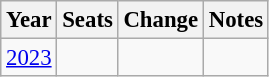<table class="wikitable" style="font-size:95%;text-align:center;">
<tr>
<th>Year</th>
<th>Seats</th>
<th>Change</th>
<th>Notes</th>
</tr>
<tr>
<td><a href='#'>2023</a></td>
<td></td>
<td></td>
<td></td>
</tr>
</table>
